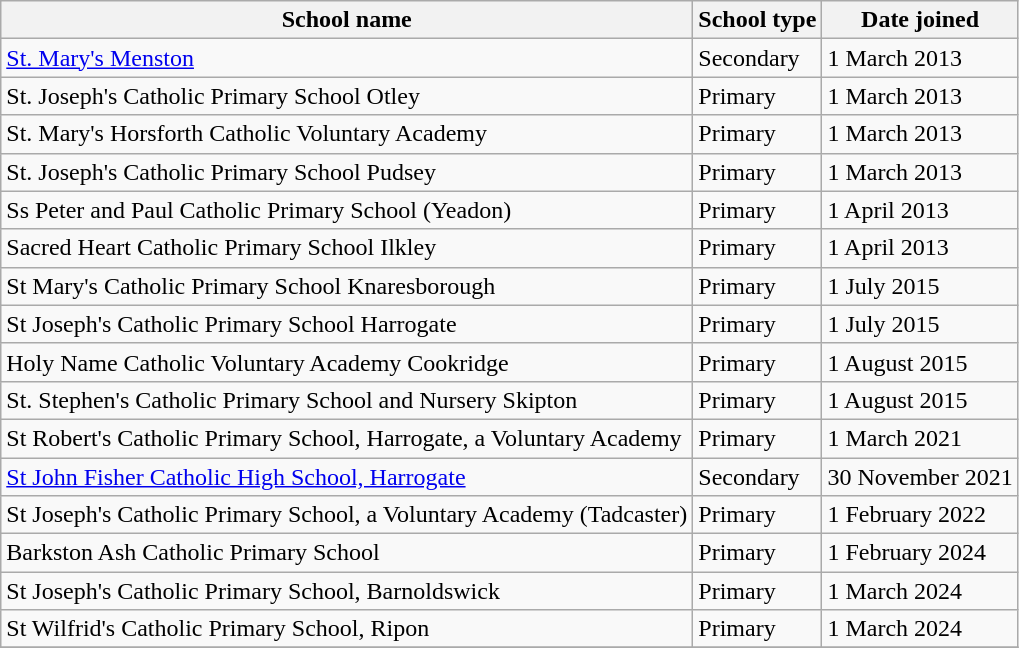<table class="wikitable">
<tr>
<th>School name</th>
<th>School type</th>
<th>Date joined</th>
</tr>
<tr>
<td><a href='#'>St. Mary's Menston</a></td>
<td>Secondary</td>
<td>1 March 2013</td>
</tr>
<tr>
<td>St. Joseph's Catholic Primary School Otley</td>
<td>Primary</td>
<td>1 March 2013</td>
</tr>
<tr>
<td>St. Mary's Horsforth Catholic Voluntary Academy </td>
<td>Primary</td>
<td>1 March 2013</td>
</tr>
<tr>
<td>St. Joseph's Catholic Primary School Pudsey</td>
<td>Primary</td>
<td>1 March 2013</td>
</tr>
<tr>
<td>Ss Peter and Paul Catholic Primary School (Yeadon)</td>
<td>Primary</td>
<td>1 April 2013</td>
</tr>
<tr>
<td>Sacred Heart Catholic Primary School Ilkley</td>
<td>Primary</td>
<td>1 April 2013</td>
</tr>
<tr>
<td>St Mary's Catholic Primary School Knaresborough </td>
<td>Primary</td>
<td>1 July 2015</td>
</tr>
<tr>
<td>St Joseph's Catholic Primary School Harrogate</td>
<td>Primary</td>
<td>1 July 2015</td>
</tr>
<tr>
<td>Holy Name Catholic Voluntary Academy Cookridge</td>
<td>Primary</td>
<td>1 August 2015</td>
</tr>
<tr>
<td>St. Stephen's Catholic Primary School and Nursery Skipton</td>
<td>Primary</td>
<td>1 August 2015</td>
</tr>
<tr>
<td>St Robert's Catholic Primary School, Harrogate, a Voluntary Academy</td>
<td>Primary</td>
<td>1 March 2021</td>
</tr>
<tr>
<td><a href='#'>St John Fisher Catholic High School, Harrogate</a></td>
<td>Secondary</td>
<td>30 November 2021</td>
</tr>
<tr>
<td>St Joseph's Catholic Primary School, a Voluntary Academy (Tadcaster)</td>
<td>Primary</td>
<td>1 February 2022</td>
</tr>
<tr>
<td>Barkston Ash Catholic Primary School</td>
<td>Primary</td>
<td>1 February 2024</td>
</tr>
<tr>
<td>St Joseph's Catholic Primary School, Barnoldswick</td>
<td>Primary</td>
<td>1 March 2024</td>
</tr>
<tr>
<td>St Wilfrid's Catholic Primary School, Ripon</td>
<td>Primary</td>
<td>1 March 2024</td>
</tr>
<tr>
</tr>
</table>
